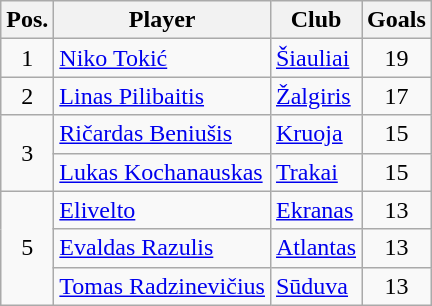<table class="wikitable" style="text-align:center;">
<tr>
<th>Pos.</th>
<th>Player</th>
<th>Club</th>
<th>Goals</th>
</tr>
<tr>
<td rowspan=1>1</td>
<td align=left> <a href='#'>Niko Tokić</a></td>
<td align=left><a href='#'>Šiauliai</a></td>
<td>19</td>
</tr>
<tr>
<td rowspan=1>2</td>
<td align=left> <a href='#'>Linas Pilibaitis</a></td>
<td align=left><a href='#'>Žalgiris</a></td>
<td>17</td>
</tr>
<tr>
<td rowspan=2>3</td>
<td align=left> <a href='#'>Ričardas Beniušis</a></td>
<td align=left><a href='#'>Kruoja</a></td>
<td>15</td>
</tr>
<tr>
<td align=left> <a href='#'>Lukas Kochanauskas</a></td>
<td align=left><a href='#'>Trakai</a></td>
<td>15</td>
</tr>
<tr>
<td rowspan=3>5</td>
<td align=left> <a href='#'>Elivelto</a></td>
<td align=left><a href='#'>Ekranas</a></td>
<td>13</td>
</tr>
<tr>
<td align=left> <a href='#'>Evaldas Razulis</a></td>
<td align=left><a href='#'>Atlantas</a></td>
<td>13</td>
</tr>
<tr>
<td align=left> <a href='#'>Tomas Radzinevičius</a></td>
<td align=left><a href='#'>Sūduva</a></td>
<td>13</td>
</tr>
</table>
